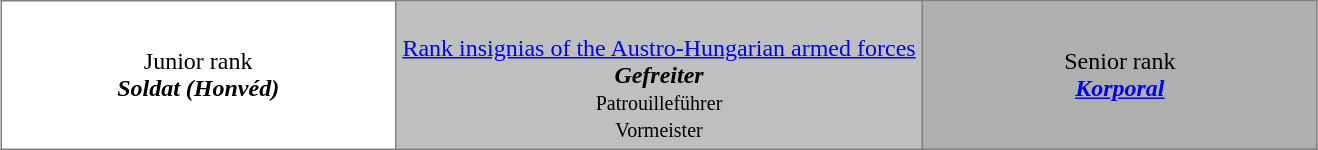<table class="toccolours" border="1" cellpadding="4" cellspacing="0" style="border-collapse: collapse; margin: 0.5em auto;">
<tr>
<td style="text-align: center; background-colour:#cfcfcf;">Junior rank<br><strong><em>Soldat (Honvéd)</em></strong></td>
<td width="40%" align="center" style="background:#bfbfbf;"><br><a href='#'>Rank insignias of the Austro-Hungarian armed forces</a><br><strong><em>Gefreiter</em></strong><br><small>Patrouilleführer</small><br><small>Vormeister</small></td>
<td width="30%" align="center" style="background:#afafaf;">Senior rank<br><strong><em><a href='#'>Korporal</a></em></strong></td>
</tr>
</table>
